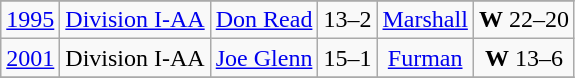<table class=wikitable style="text-align:center">
<tr>
</tr>
<tr>
<td><a href='#'>1995</a></td>
<td><a href='#'>Division I-AA</a></td>
<td><a href='#'>Don Read</a></td>
<td>13–2</td>
<td><a href='#'>Marshall</a></td>
<td><strong>W</strong> 22–20</td>
</tr>
<tr>
<td><a href='#'>2001</a></td>
<td>Division I-AA</td>
<td><a href='#'>Joe Glenn</a></td>
<td>15–1</td>
<td><a href='#'>Furman</a></td>
<td><strong>W</strong> 13–6</td>
</tr>
<tr>
</tr>
</table>
